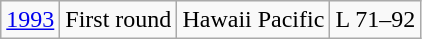<table class="wikitable">
<tr align="center">
<td><a href='#'>1993</a></td>
<td>First round</td>
<td>Hawaii Pacific</td>
<td>L 71–92</td>
</tr>
</table>
